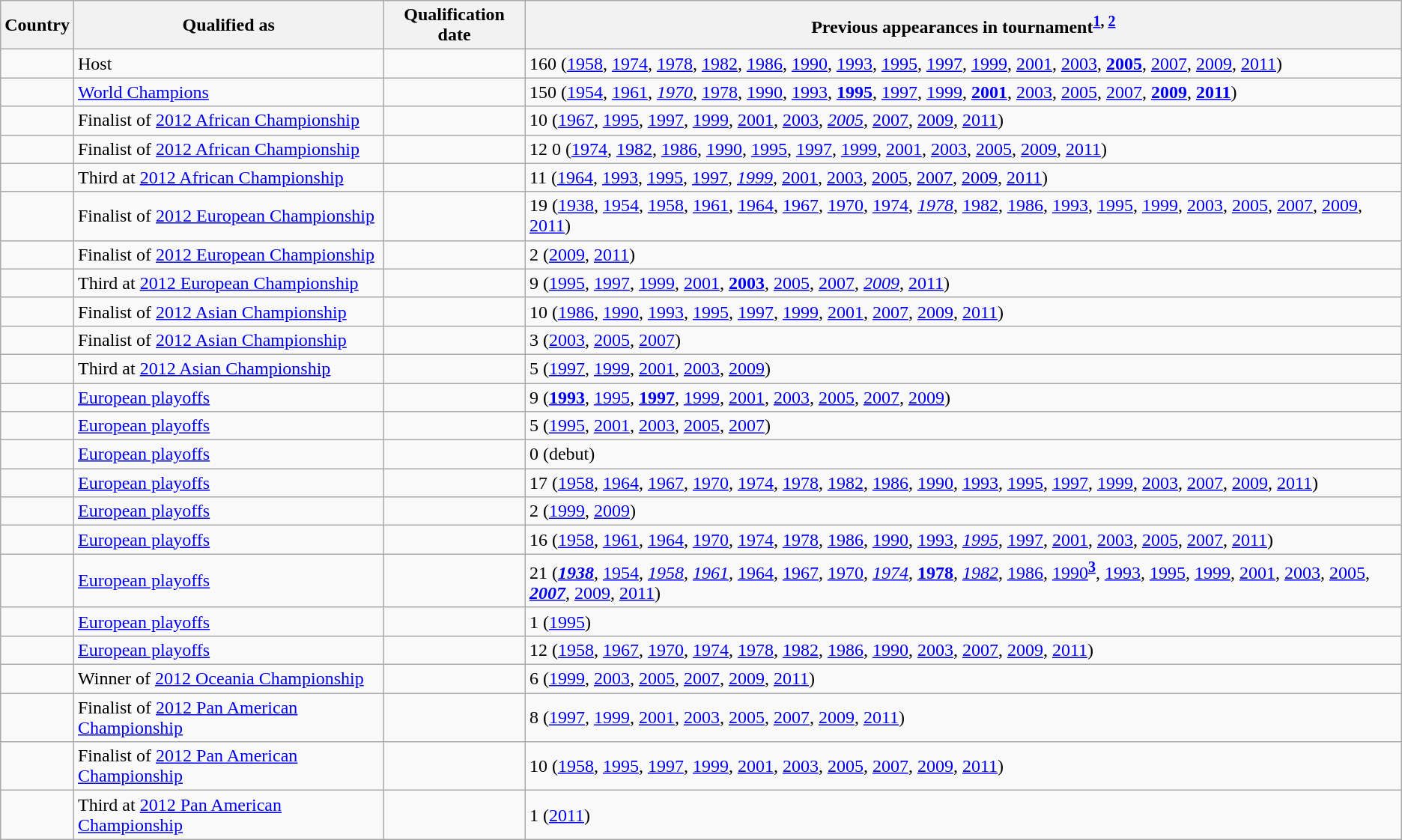<table class="wikitable sortable">
<tr>
<th>Country</th>
<th class="unsortable">Qualified as</th>
<th>Qualification date</th>
<th class="unsortable">Previous appearances in tournament<sup><a href='#'>1</a>, <a href='#'>2</a></sup></th>
</tr>
<tr>
<td></td>
<td>Host</td>
<td></td>
<td>16<span>0</span> (<a href='#'>1958</a>, <a href='#'>1974</a>, <a href='#'>1978</a>, <a href='#'>1982</a>, <a href='#'>1986</a>, <a href='#'>1990</a>, <a href='#'>1993</a>, <a href='#'>1995</a>, <a href='#'>1997</a>, <a href='#'>1999</a>, <a href='#'>2001</a>, <a href='#'>2003</a>, <strong><a href='#'>2005</a></strong>, <a href='#'>2007</a>, <a href='#'>2009</a>, <a href='#'>2011</a>)</td>
</tr>
<tr>
<td></td>
<td><a href='#'>World Champions</a></td>
<td></td>
<td>15<span>0</span> (<a href='#'>1954</a>, <a href='#'>1961</a>, <em><a href='#'>1970</a></em>, <a href='#'>1978</a>, <a href='#'>1990</a>, <a href='#'>1993</a>, <strong><a href='#'>1995</a></strong>, <a href='#'>1997</a>, <a href='#'>1999</a>, <strong><a href='#'>2001</a></strong>, <a href='#'>2003</a>, <a href='#'>2005</a>, <a href='#'>2007</a>, <strong><a href='#'>2009</a></strong>, <strong><a href='#'>2011</a></strong>)</td>
</tr>
<tr>
<td></td>
<td>Finalist of <a href='#'>2012 African Championship</a></td>
<td></td>
<td>10 (<a href='#'>1967</a>, <a href='#'>1995</a>, <a href='#'>1997</a>, <a href='#'>1999</a>, <a href='#'>2001</a>, <a href='#'>2003</a>, <em><a href='#'>2005</a></em>, <a href='#'>2007</a>, <a href='#'>2009</a>, <a href='#'>2011</a>)</td>
</tr>
<tr>
<td></td>
<td>Finalist of <a href='#'>2012 African Championship</a></td>
<td></td>
<td>12 <span>0</span> (<a href='#'>1974</a>, <a href='#'>1982</a>, <a href='#'>1986</a>, <a href='#'>1990</a>, <a href='#'>1995</a>, <a href='#'>1997</a>, <a href='#'>1999</a>, <a href='#'>2001</a>, <a href='#'>2003</a>, <a href='#'>2005</a>, <a href='#'>2009</a>, <a href='#'>2011</a>)</td>
</tr>
<tr>
<td></td>
<td>Third at <a href='#'>2012 African Championship</a></td>
<td></td>
<td>11 (<a href='#'>1964</a>, <a href='#'>1993</a>, <a href='#'>1995</a>, <a href='#'>1997</a>, <em><a href='#'>1999</a></em>, <a href='#'>2001</a>, <a href='#'>2003</a>, <a href='#'>2005</a>, <a href='#'>2007</a>, <a href='#'>2009</a>, <a href='#'>2011</a>)</td>
</tr>
<tr>
<td></td>
<td>Finalist of <a href='#'>2012 European Championship</a></td>
<td></td>
<td>19 (<a href='#'>1938</a>, <a href='#'>1954</a>, <a href='#'>1958</a>, <a href='#'>1961</a>, <a href='#'>1964</a>, <a href='#'>1967</a>, <a href='#'>1970</a>, <a href='#'>1974</a>, <em><a href='#'>1978</a></em>, <a href='#'>1982</a>, <a href='#'>1986</a>, <a href='#'>1993</a>, <a href='#'>1995</a>, <a href='#'>1999</a>, <a href='#'>2003</a>, <a href='#'>2005</a>, <a href='#'>2007</a>, <a href='#'>2009</a>, <a href='#'>2011</a>)</td>
</tr>
<tr>
<td></td>
<td>Finalist of <a href='#'>2012 European Championship</a></td>
<td></td>
<td>2 (<a href='#'>2009</a>, <a href='#'>2011</a>)</td>
</tr>
<tr>
<td></td>
<td>Third at <a href='#'>2012 European Championship</a></td>
<td></td>
<td>9 (<a href='#'>1995</a>, <a href='#'>1997</a>, <a href='#'>1999</a>, <a href='#'>2001</a>, <strong><a href='#'>2003</a></strong>, <a href='#'>2005</a>, <a href='#'>2007</a>, <em><a href='#'>2009</a></em>, <a href='#'>2011</a>)</td>
</tr>
<tr>
<td></td>
<td>Finalist of <a href='#'>2012 Asian Championship</a></td>
<td></td>
<td>10 (<a href='#'>1986</a>, <a href='#'>1990</a>, <a href='#'>1993</a>, <a href='#'>1995</a>, <a href='#'>1997</a>, <a href='#'>1999</a>, <a href='#'>2001</a>, <a href='#'>2007</a>, <a href='#'>2009</a>, <a href='#'>2011</a>)</td>
</tr>
<tr>
<td></td>
<td>Finalist of <a href='#'>2012 Asian Championship</a></td>
<td></td>
<td>3 (<a href='#'>2003</a>, <a href='#'>2005</a>, <a href='#'>2007</a>)</td>
</tr>
<tr>
<td></td>
<td>Third at <a href='#'>2012 Asian Championship</a></td>
<td></td>
<td>5 (<a href='#'>1997</a>, <a href='#'>1999</a>, <a href='#'>2001</a>, <a href='#'>2003</a>, <a href='#'>2009</a>)</td>
</tr>
<tr>
<td></td>
<td><a href='#'>European playoffs</a></td>
<td></td>
<td>9 (<strong><a href='#'>1993</a></strong>, <a href='#'>1995</a>, <strong><a href='#'>1997</a></strong>, <a href='#'>1999</a>, <a href='#'>2001</a>, <a href='#'>2003</a>, <a href='#'>2005</a>, <a href='#'>2007</a>, <a href='#'>2009</a>)</td>
</tr>
<tr>
<td></td>
<td><a href='#'>European playoffs</a></td>
<td></td>
<td>5 (<a href='#'>1995</a>, <a href='#'>2001</a>, <a href='#'>2003</a>, <a href='#'>2005</a>, <a href='#'>2007</a>)</td>
</tr>
<tr>
<td></td>
<td><a href='#'>European playoffs</a></td>
<td></td>
<td>0 (debut)</td>
</tr>
<tr>
<td></td>
<td><a href='#'>European playoffs</a></td>
<td></td>
<td>17 (<a href='#'>1958</a>, <a href='#'>1964</a>, <a href='#'>1967</a>, <a href='#'>1970</a>, <a href='#'>1974</a>, <a href='#'>1978</a>, <a href='#'>1982</a>, <a href='#'>1986</a>, <a href='#'>1990</a>, <a href='#'>1993</a>, <a href='#'>1995</a>, <a href='#'>1997</a>, <a href='#'>1999</a>, <a href='#'>2003</a>, <a href='#'>2007</a>, <a href='#'>2009</a>, <a href='#'>2011</a>)</td>
</tr>
<tr>
<td></td>
<td><a href='#'>European playoffs</a></td>
<td></td>
<td>2 (<a href='#'>1999</a>, <a href='#'>2009</a>)</td>
</tr>
<tr>
<td></td>
<td><a href='#'>European playoffs</a></td>
<td></td>
<td>16 (<a href='#'>1958</a>, <a href='#'>1961</a>, <a href='#'>1964</a>, <a href='#'>1970</a>, <a href='#'>1974</a>, <a href='#'>1978</a>, <a href='#'>1986</a>, <a href='#'>1990</a>, <a href='#'>1993</a>, <em><a href='#'>1995</a></em>, <a href='#'>1997</a>, <a href='#'>2001</a>, <a href='#'>2003</a>, <a href='#'>2005</a>, <a href='#'>2007</a>, <a href='#'>2011</a>)</td>
</tr>
<tr>
<td></td>
<td><a href='#'>European playoffs</a></td>
<td></td>
<td>21 (<strong><em><a href='#'>1938</a></em></strong>, <a href='#'>1954</a>, <em><a href='#'>1958</a></em>, <em><a href='#'>1961</a></em>, <a href='#'>1964</a>, <a href='#'>1967</a>, <a href='#'>1970</a>, <em><a href='#'>1974</a></em>, <strong><a href='#'>1978</a></strong>, <em><a href='#'>1982</a></em>, <a href='#'>1986</a>, <a href='#'>1990</a><sup><strong><a href='#'>3</a></strong></sup>, <a href='#'>1993</a>, <a href='#'>1995</a>, <a href='#'>1999</a>, <a href='#'>2001</a>, <a href='#'>2003</a>, <a href='#'>2005</a>, <strong><em><a href='#'>2007</a></em></strong>, <a href='#'>2009</a>, <a href='#'>2011</a>)</td>
</tr>
<tr>
<td></td>
<td><a href='#'>European playoffs</a></td>
<td></td>
<td>1 (<a href='#'>1995</a>)</td>
</tr>
<tr>
<td></td>
<td><a href='#'>European playoffs</a></td>
<td></td>
<td>12 (<a href='#'>1958</a>, <a href='#'>1967</a>, <a href='#'>1970</a>, <a href='#'>1974</a>, <a href='#'>1978</a>, <a href='#'>1982</a>, <a href='#'>1986</a>, <a href='#'>1990</a>, <a href='#'>2003</a>, <a href='#'>2007</a>, <a href='#'>2009</a>, <a href='#'>2011</a>)</td>
</tr>
<tr>
<td></td>
<td>Winner of <a href='#'>2012 Oceania Championship</a></td>
<td></td>
<td>6 (<a href='#'>1999</a>, <a href='#'>2003</a>, <a href='#'>2005</a>, <a href='#'>2007</a>, <a href='#'>2009</a>, <a href='#'>2011</a>)</td>
</tr>
<tr>
<td></td>
<td>Finalist of <a href='#'>2012 Pan American Championship</a></td>
<td></td>
<td>8 (<a href='#'>1997</a>, <a href='#'>1999</a>, <a href='#'>2001</a>, <a href='#'>2003</a>, <a href='#'>2005</a>, <a href='#'>2007</a>, <a href='#'>2009</a>, <a href='#'>2011</a>)</td>
</tr>
<tr>
<td></td>
<td>Finalist of <a href='#'>2012 Pan American Championship</a></td>
<td></td>
<td>10 (<a href='#'>1958</a>, <a href='#'>1995</a>, <a href='#'>1997</a>, <a href='#'>1999</a>, <a href='#'>2001</a>, <a href='#'>2003</a>, <a href='#'>2005</a>, <a href='#'>2007</a>, <a href='#'>2009</a>, <a href='#'>2011</a>)</td>
</tr>
<tr>
<td></td>
<td>Third at <a href='#'>2012 Pan American Championship</a></td>
<td></td>
<td>1 (<a href='#'>2011</a>)</td>
</tr>
</table>
